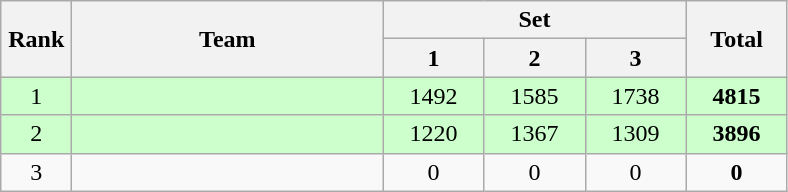<table class=wikitable style="text-align:center">
<tr>
<th rowspan="2" width=40>Rank</th>
<th rowspan="2" width=200>Team</th>
<th colspan="3">Set</th>
<th rowspan="2" width=60>Total</th>
</tr>
<tr>
<th width=60>1</th>
<th width=60>2</th>
<th width=60>3</th>
</tr>
<tr bgcolor="ccffcc">
<td>1</td>
<td align=left></td>
<td>1492</td>
<td>1585</td>
<td>1738</td>
<td><strong>4815</strong></td>
</tr>
<tr bgcolor="ccffcc">
<td>2</td>
<td align=left></td>
<td>1220</td>
<td>1367</td>
<td>1309</td>
<td><strong>3896</strong></td>
</tr>
<tr>
<td>3</td>
<td align=left></td>
<td>0</td>
<td>0</td>
<td>0</td>
<td><strong>0</strong></td>
</tr>
</table>
